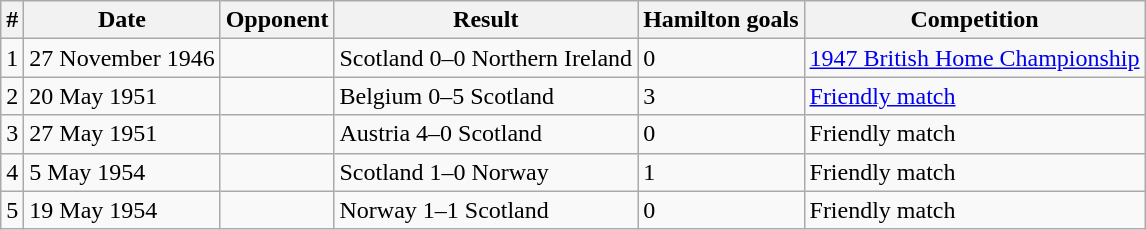<table class="wikitable">
<tr>
<th>#</th>
<th>Date</th>
<th>Opponent</th>
<th>Result</th>
<th>Hamilton goals</th>
<th>Competition</th>
</tr>
<tr>
<td>1</td>
<td>27 November 1946</td>
<td></td>
<td>Scotland 0–0 Northern Ireland</td>
<td>0</td>
<td><a href='#'>1947 British Home Championship</a></td>
</tr>
<tr>
<td>2</td>
<td>20 May 1951</td>
<td></td>
<td>Belgium 0–5 Scotland</td>
<td>3</td>
<td><a href='#'>Friendly match</a></td>
</tr>
<tr>
<td>3</td>
<td>27 May 1951</td>
<td></td>
<td>Austria 4–0 Scotland</td>
<td>0</td>
<td>Friendly match</td>
</tr>
<tr>
<td>4</td>
<td>5 May 1954</td>
<td></td>
<td>Scotland 1–0 Norway</td>
<td>1</td>
<td>Friendly match</td>
</tr>
<tr>
<td>5</td>
<td>19 May 1954</td>
<td></td>
<td>Norway 1–1 Scotland</td>
<td>0</td>
<td>Friendly match</td>
</tr>
</table>
